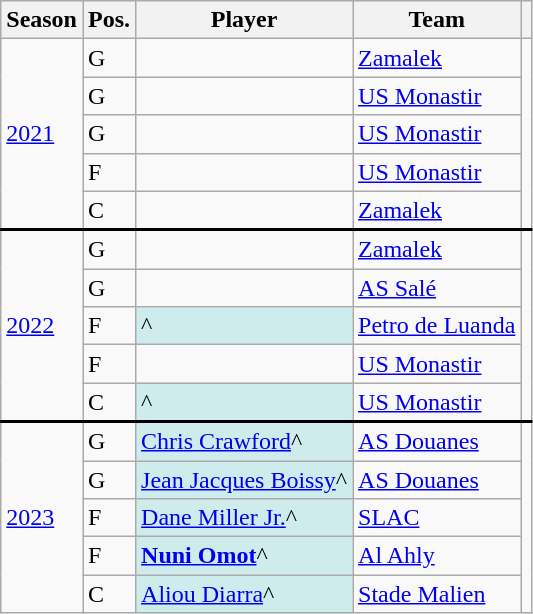<table class="wikitable">
<tr>
<th>Season</th>
<th>Pos.</th>
<th>Player</th>
<th>Team</th>
<th></th>
</tr>
<tr>
<td rowspan=5><a href='#'>2021</a></td>
<td>G</td>
<td><strong></strong></td>
<td><a href='#'>Zamalek</a></td>
<td rowspan=5 align=center></td>
</tr>
<tr>
<td>G</td>
<td></td>
<td><a href='#'>US Monastir</a></td>
</tr>
<tr>
<td>G</td>
<td></td>
<td><a href='#'>US Monastir</a></td>
</tr>
<tr>
<td>F</td>
<td></td>
<td><a href='#'>US Monastir</a></td>
</tr>
<tr>
<td>C</td>
<td></td>
<td><a href='#'>Zamalek</a></td>
</tr>
<tr style="border-top:2px solid black">
<td rowspan=5><a href='#'>2022</a></td>
<td>G</td>
<td></td>
<td><a href='#'>Zamalek</a></td>
<td rowspan=5 align=center></td>
</tr>
<tr>
<td>G</td>
<td></td>
<td><a href='#'>AS Salé</a></td>
</tr>
<tr>
<td>F</td>
<td style="background-color:#CFECEC;">^</td>
<td><a href='#'>Petro de Luanda</a></td>
</tr>
<tr>
<td>F</td>
<td></td>
<td><a href='#'>US Monastir</a></td>
</tr>
<tr>
<td>C</td>
<td style="background-color:#CFECEC;">^</td>
<td><a href='#'>US Monastir</a></td>
</tr>
<tr style="border-top:2px solid black">
<td rowspan="5"><a href='#'>2023</a></td>
<td>G</td>
<td style="background-color:#CFECEC;"><a href='#'>Chris Crawford</a>^</td>
<td><a href='#'>AS Douanes</a></td>
<td rowspan="5" align="center"></td>
</tr>
<tr>
<td>G</td>
<td style="background-color:#CFECEC;"><a href='#'>Jean Jacques Boissy</a>^</td>
<td><a href='#'>AS Douanes</a></td>
</tr>
<tr>
<td>F</td>
<td style="background-color:#CFECEC;"><a href='#'>Dane Miller Jr.</a>^</td>
<td><a href='#'>SLAC</a></td>
</tr>
<tr>
<td>F</td>
<td style="background-color:#CFECEC;"><strong><a href='#'>Nuni Omot</a></strong>^</td>
<td><a href='#'>Al Ahly</a></td>
</tr>
<tr>
<td>C</td>
<td style="background-color:#CFECEC;"><a href='#'>Aliou Diarra</a>^</td>
<td><a href='#'>Stade Malien</a></td>
</tr>
</table>
